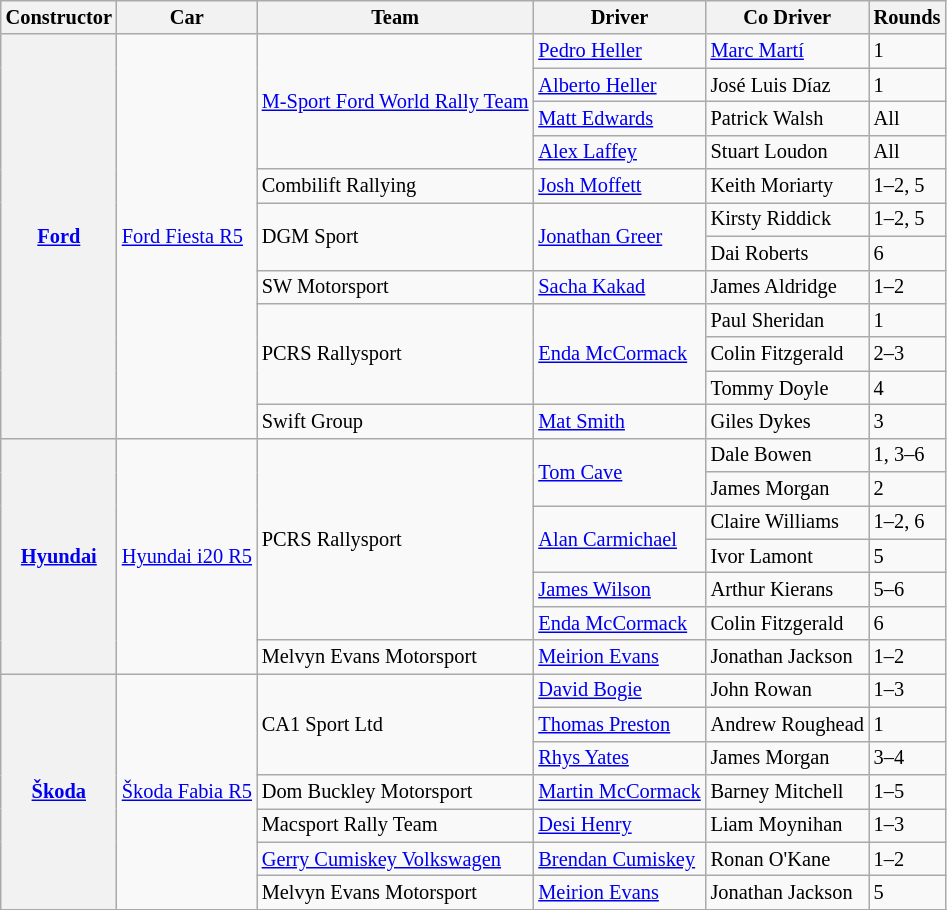<table class=wikitable style="font-size: 85%">
<tr>
<th>Constructor</th>
<th>Car</th>
<th>Team</th>
<th>Driver</th>
<th>Co Driver</th>
<th>Rounds</th>
</tr>
<tr>
<th rowspan="12"><a href='#'>Ford</a></th>
<td rowspan="12"><a href='#'>Ford Fiesta R5</a></td>
<td rowspan="4"> <a href='#'>M-Sport Ford World Rally Team</a></td>
<td> <a href='#'>Pedro Heller</a></td>
<td> <a href='#'>Marc Martí</a></td>
<td>1</td>
</tr>
<tr>
<td> <a href='#'>Alberto Heller</a></td>
<td> José Luis Díaz</td>
<td>1</td>
</tr>
<tr>
<td> <a href='#'>Matt Edwards</a></td>
<td> Patrick Walsh</td>
<td>All</td>
</tr>
<tr>
<td> <a href='#'>Alex Laffey</a></td>
<td> Stuart Loudon</td>
<td>All</td>
</tr>
<tr>
<td> Combilift Rallying</td>
<td> <a href='#'>Josh Moffett</a></td>
<td> Keith Moriarty</td>
<td>1–2, 5</td>
</tr>
<tr>
<td rowspan="2"> DGM Sport</td>
<td rowspan="2"> <a href='#'>Jonathan Greer</a></td>
<td> Kirsty Riddick</td>
<td>1–2, 5</td>
</tr>
<tr>
<td> Dai Roberts</td>
<td>6</td>
</tr>
<tr>
<td> SW Motorsport</td>
<td> <a href='#'>Sacha Kakad</a></td>
<td> James Aldridge</td>
<td>1–2</td>
</tr>
<tr>
<td rowspan="3"> PCRS Rallysport</td>
<td rowspan="3"> <a href='#'>Enda McCormack</a></td>
<td> Paul Sheridan</td>
<td>1</td>
</tr>
<tr>
<td> Colin Fitzgerald</td>
<td>2–3</td>
</tr>
<tr>
<td> Tommy Doyle</td>
<td>4</td>
</tr>
<tr>
<td> Swift Group</td>
<td> <a href='#'>Mat Smith</a></td>
<td> Giles Dykes</td>
<td>3</td>
</tr>
<tr>
<th rowspan="7"><a href='#'>Hyundai</a></th>
<td rowspan="7"><a href='#'>Hyundai i20 R5</a></td>
<td rowspan="6"> PCRS Rallysport</td>
<td rowspan="2"> <a href='#'>Tom Cave</a></td>
<td> Dale Bowen</td>
<td>1, 3–6</td>
</tr>
<tr>
<td> James Morgan</td>
<td>2</td>
</tr>
<tr>
<td rowspan="2"> <a href='#'>Alan Carmichael</a></td>
<td> Claire Williams</td>
<td>1–2, 6</td>
</tr>
<tr>
<td> Ivor Lamont</td>
<td>5</td>
</tr>
<tr>
<td> <a href='#'>James Wilson</a></td>
<td> Arthur Kierans</td>
<td>5–6</td>
</tr>
<tr>
<td> <a href='#'>Enda McCormack</a></td>
<td> Colin Fitzgerald</td>
<td>6</td>
</tr>
<tr>
<td> Melvyn Evans Motorsport</td>
<td> <a href='#'>Meirion Evans</a></td>
<td> Jonathan Jackson</td>
<td>1–2</td>
</tr>
<tr>
<th rowspan="7"><a href='#'>Škoda</a></th>
<td rowspan="7"><a href='#'>Škoda Fabia R5</a></td>
<td rowspan="3"> CA1 Sport Ltd</td>
<td> <a href='#'>David Bogie</a></td>
<td> John Rowan</td>
<td>1–3</td>
</tr>
<tr>
<td> <a href='#'>Thomas Preston</a></td>
<td> Andrew Roughead</td>
<td>1</td>
</tr>
<tr>
<td> <a href='#'>Rhys Yates</a></td>
<td> James Morgan</td>
<td>3–4</td>
</tr>
<tr>
<td> Dom Buckley Motorsport</td>
<td> <a href='#'>Martin McCormack</a></td>
<td> Barney Mitchell</td>
<td>1–5</td>
</tr>
<tr>
<td> Macsport Rally Team</td>
<td> <a href='#'>Desi Henry</a></td>
<td> Liam Moynihan</td>
<td>1–3</td>
</tr>
<tr>
<td> <a href='#'>Gerry Cumiskey Volkswagen</a></td>
<td> <a href='#'>Brendan Cumiskey</a></td>
<td> Ronan O'Kane</td>
<td>1–2</td>
</tr>
<tr>
<td> Melvyn Evans Motorsport</td>
<td> <a href='#'>Meirion Evans</a></td>
<td> Jonathan Jackson</td>
<td>5</td>
</tr>
<tr>
</tr>
</table>
